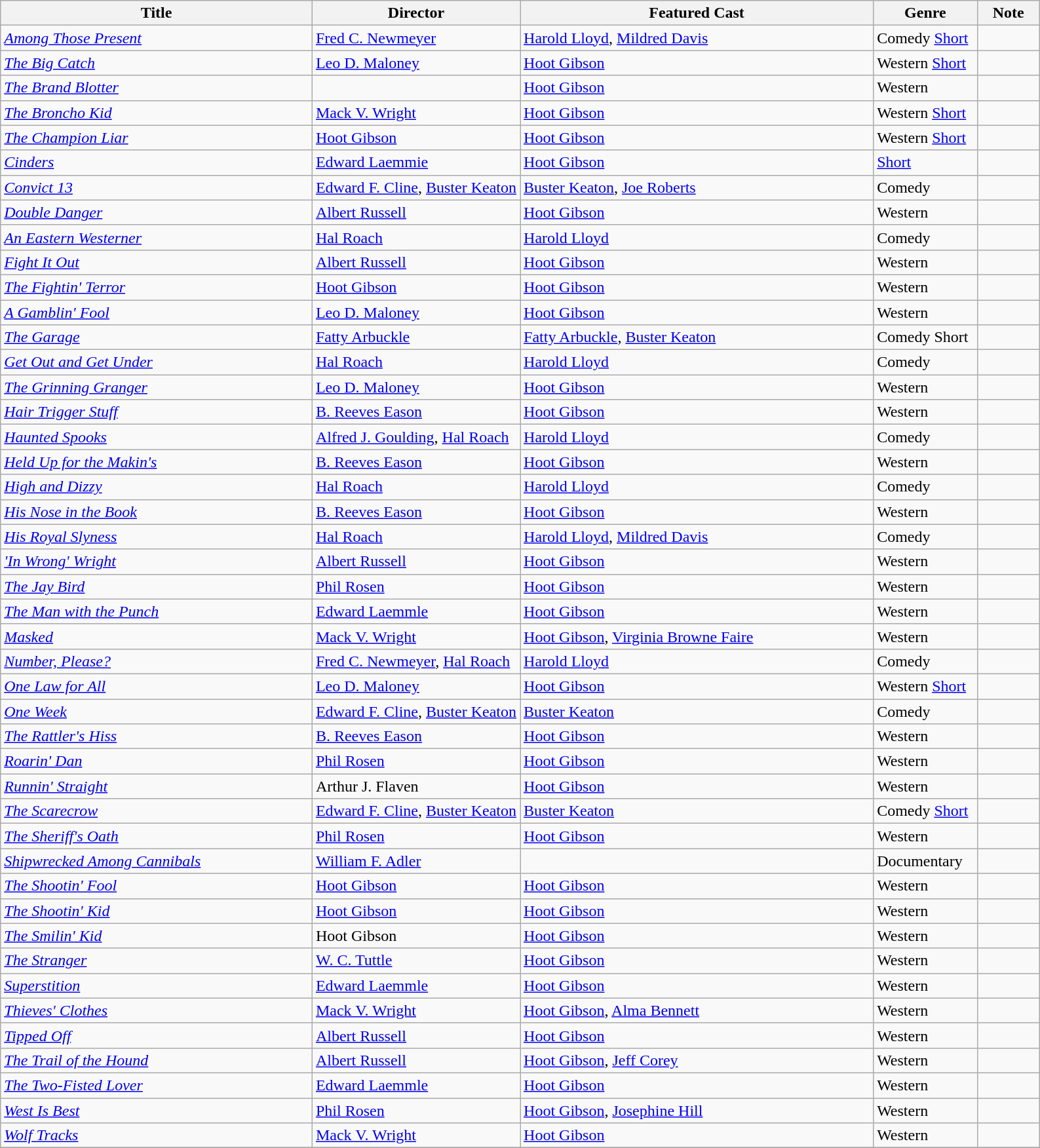<table class="wikitable">
<tr>
<th style="width:30%;">Title</th>
<th style="width:20%;">Director</th>
<th style="width:34%;">Featured Cast</th>
<th style="width:10%;">Genre</th>
<th style="width:10%;">Note</th>
</tr>
<tr>
<td><em><a href='#'>Among Those Present</a></em></td>
<td><a href='#'>Fred C. Newmeyer</a></td>
<td><a href='#'>Harold Lloyd</a>, <a href='#'>Mildred Davis</a></td>
<td>Comedy <a href='#'>Short</a></td>
<td></td>
</tr>
<tr>
<td><em><a href='#'>The Big Catch</a></em></td>
<td><a href='#'>Leo D. Maloney</a></td>
<td><a href='#'>Hoot Gibson</a></td>
<td>Western <a href='#'>Short</a></td>
<td></td>
</tr>
<tr>
<td><em><a href='#'>The Brand Blotter</a></em></td>
<td></td>
<td><a href='#'>Hoot Gibson</a></td>
<td>Western</td>
<td></td>
</tr>
<tr>
<td><em><a href='#'>The Broncho Kid</a></em></td>
<td><a href='#'>Mack V. Wright</a></td>
<td><a href='#'>Hoot Gibson</a></td>
<td>Western <a href='#'>Short</a></td>
<td></td>
</tr>
<tr>
<td><em><a href='#'>The Champion Liar</a></em></td>
<td><a href='#'>Hoot Gibson</a></td>
<td><a href='#'>Hoot Gibson</a></td>
<td>Western <a href='#'>Short</a></td>
<td></td>
</tr>
<tr>
<td><em><a href='#'>Cinders</a></em></td>
<td><a href='#'>Edward Laemmie</a></td>
<td><a href='#'>Hoot Gibson</a></td>
<td><a href='#'>Short</a></td>
<td></td>
</tr>
<tr>
<td><em><a href='#'>Convict 13</a></em></td>
<td><a href='#'>Edward F. Cline</a>, <a href='#'>Buster Keaton</a></td>
<td><a href='#'>Buster Keaton</a>, <a href='#'>Joe Roberts</a></td>
<td>Comedy</td>
<td></td>
</tr>
<tr>
<td><em><a href='#'>Double Danger</a></em></td>
<td><a href='#'>Albert Russell</a></td>
<td><a href='#'>Hoot Gibson</a></td>
<td>Western</td>
<td></td>
</tr>
<tr>
<td><em><a href='#'>An Eastern Westerner</a></em></td>
<td><a href='#'>Hal Roach</a></td>
<td><a href='#'>Harold Lloyd</a></td>
<td>Comedy</td>
<td></td>
</tr>
<tr>
<td><em><a href='#'>Fight It Out</a></em></td>
<td><a href='#'>Albert Russell</a></td>
<td><a href='#'>Hoot Gibson</a></td>
<td>Western</td>
<td></td>
</tr>
<tr>
<td><em><a href='#'>The Fightin' Terror</a></em></td>
<td><a href='#'>Hoot Gibson</a></td>
<td><a href='#'>Hoot Gibson</a></td>
<td>Western</td>
<td></td>
</tr>
<tr>
<td><em><a href='#'>A Gamblin' Fool</a></em></td>
<td><a href='#'>Leo D. Maloney</a></td>
<td><a href='#'>Hoot Gibson</a></td>
<td>Western</td>
<td></td>
</tr>
<tr>
<td><em><a href='#'>The Garage</a></em></td>
<td><a href='#'>Fatty Arbuckle</a></td>
<td><a href='#'>Fatty Arbuckle</a>, <a href='#'>Buster Keaton</a></td>
<td>Comedy Short</td>
<td></td>
</tr>
<tr>
<td><em><a href='#'>Get Out and Get Under</a></em></td>
<td><a href='#'>Hal Roach</a></td>
<td><a href='#'>Harold Lloyd</a></td>
<td>Comedy</td>
<td></td>
</tr>
<tr>
<td><em><a href='#'>The Grinning Granger</a></em></td>
<td><a href='#'>Leo D. Maloney</a></td>
<td><a href='#'>Hoot Gibson</a></td>
<td>Western</td>
<td></td>
</tr>
<tr>
<td><em><a href='#'>Hair Trigger Stuff</a></em></td>
<td><a href='#'>B. Reeves Eason</a></td>
<td><a href='#'>Hoot Gibson</a></td>
<td>Western</td>
<td></td>
</tr>
<tr>
<td><em><a href='#'>Haunted Spooks</a></em></td>
<td><a href='#'>Alfred J. Goulding</a>, <a href='#'>Hal Roach</a></td>
<td><a href='#'>Harold Lloyd</a></td>
<td>Comedy</td>
<td></td>
</tr>
<tr>
<td><em><a href='#'>Held Up for the Makin's</a></em></td>
<td><a href='#'>B. Reeves Eason</a></td>
<td><a href='#'>Hoot Gibson</a></td>
<td>Western</td>
<td></td>
</tr>
<tr>
<td><em><a href='#'>High and Dizzy</a></em></td>
<td><a href='#'>Hal Roach</a></td>
<td><a href='#'>Harold Lloyd</a></td>
<td>Comedy</td>
<td></td>
</tr>
<tr>
<td><em><a href='#'>His Nose in the Book</a></em></td>
<td><a href='#'>B. Reeves Eason</a></td>
<td><a href='#'>Hoot Gibson</a></td>
<td>Western</td>
<td></td>
</tr>
<tr>
<td><em><a href='#'>His Royal Slyness</a></em></td>
<td><a href='#'>Hal Roach</a></td>
<td><a href='#'>Harold Lloyd</a>, <a href='#'>Mildred Davis</a></td>
<td>Comedy</td>
<td></td>
</tr>
<tr>
<td><em><a href='#'>'In Wrong' Wright</a></em></td>
<td><a href='#'>Albert Russell</a></td>
<td><a href='#'>Hoot Gibson</a></td>
<td>Western</td>
<td></td>
</tr>
<tr>
<td><em><a href='#'>The Jay Bird</a></em></td>
<td><a href='#'>Phil Rosen</a></td>
<td><a href='#'>Hoot Gibson</a></td>
<td>Western</td>
<td></td>
</tr>
<tr>
<td><em><a href='#'>The Man with the Punch</a></em></td>
<td><a href='#'>Edward Laemmle</a></td>
<td><a href='#'>Hoot Gibson</a></td>
<td>Western</td>
<td></td>
</tr>
<tr>
<td><em><a href='#'>Masked</a></em></td>
<td><a href='#'>Mack V. Wright</a></td>
<td><a href='#'>Hoot Gibson</a>, <a href='#'>Virginia Browne Faire</a></td>
<td>Western</td>
<td></td>
</tr>
<tr>
<td><em><a href='#'>Number, Please?</a></em></td>
<td><a href='#'>Fred C. Newmeyer</a>, <a href='#'>Hal Roach</a></td>
<td><a href='#'>Harold Lloyd</a></td>
<td>Comedy</td>
<td></td>
</tr>
<tr>
<td><em><a href='#'>One Law for All</a></em></td>
<td><a href='#'>Leo D. Maloney</a></td>
<td><a href='#'>Hoot Gibson</a></td>
<td>Western <a href='#'>Short</a></td>
<td></td>
</tr>
<tr>
<td><em><a href='#'>One Week</a></em></td>
<td><a href='#'>Edward F. Cline</a>, <a href='#'>Buster Keaton</a></td>
<td><a href='#'>Buster Keaton</a></td>
<td>Comedy</td>
<td></td>
</tr>
<tr>
<td><em><a href='#'>The Rattler's Hiss</a></em></td>
<td><a href='#'>B. Reeves Eason</a></td>
<td><a href='#'>Hoot Gibson</a></td>
<td>Western</td>
<td></td>
</tr>
<tr>
<td><em><a href='#'>Roarin' Dan</a></em></td>
<td><a href='#'>Phil Rosen</a></td>
<td><a href='#'>Hoot Gibson</a></td>
<td>Western</td>
<td></td>
</tr>
<tr>
<td><em><a href='#'>Runnin' Straight</a></em></td>
<td>Arthur J. Flaven</td>
<td><a href='#'>Hoot Gibson</a></td>
<td>Western</td>
<td></td>
</tr>
<tr>
<td><em><a href='#'>The Scarecrow</a></em></td>
<td><a href='#'>Edward F. Cline</a>, <a href='#'>Buster Keaton</a></td>
<td><a href='#'>Buster Keaton</a></td>
<td>Comedy <a href='#'>Short</a></td>
<td></td>
</tr>
<tr>
<td><em><a href='#'>The Sheriff's Oath</a></em></td>
<td><a href='#'>Phil Rosen</a></td>
<td><a href='#'>Hoot Gibson</a></td>
<td>Western</td>
<td></td>
</tr>
<tr>
<td><em><a href='#'>Shipwrecked Among Cannibals</a></em></td>
<td><a href='#'>William F. Adler</a></td>
<td></td>
<td>Documentary</td>
<td></td>
</tr>
<tr>
<td><em><a href='#'>The Shootin' Fool</a></em></td>
<td><a href='#'>Hoot Gibson</a></td>
<td><a href='#'>Hoot Gibson</a></td>
<td>Western</td>
<td></td>
</tr>
<tr>
<td><em><a href='#'>The Shootin' Kid</a></em></td>
<td><a href='#'>Hoot Gibson</a></td>
<td><a href='#'>Hoot Gibson</a></td>
<td>Western</td>
<td></td>
</tr>
<tr>
<td><em><a href='#'>The Smilin' Kid</a></em></td>
<td>Hoot Gibson</td>
<td><a href='#'>Hoot Gibson</a></td>
<td>Western</td>
<td></td>
</tr>
<tr>
<td><em><a href='#'>The Stranger</a></em></td>
<td><a href='#'>W. C. Tuttle</a></td>
<td><a href='#'>Hoot Gibson</a></td>
<td>Western</td>
<td></td>
</tr>
<tr>
<td><em><a href='#'>Superstition</a></em></td>
<td><a href='#'>Edward Laemmle</a></td>
<td><a href='#'>Hoot Gibson</a></td>
<td>Western</td>
<td></td>
</tr>
<tr>
<td><em><a href='#'>Thieves' Clothes</a></em></td>
<td><a href='#'>Mack V. Wright</a></td>
<td><a href='#'>Hoot Gibson</a>, <a href='#'>Alma Bennett</a></td>
<td>Western</td>
<td></td>
</tr>
<tr>
<td><em><a href='#'>Tipped Off</a></em></td>
<td><a href='#'>Albert Russell</a></td>
<td><a href='#'>Hoot Gibson</a></td>
<td>Western</td>
<td></td>
</tr>
<tr>
<td><em><a href='#'>The Trail of the Hound</a></em></td>
<td><a href='#'>Albert Russell</a></td>
<td><a href='#'>Hoot Gibson</a>, <a href='#'>Jeff Corey</a></td>
<td>Western</td>
<td></td>
</tr>
<tr>
<td><em><a href='#'>The Two-Fisted Lover</a></em></td>
<td><a href='#'>Edward Laemmle</a></td>
<td><a href='#'>Hoot Gibson</a></td>
<td>Western</td>
<td></td>
</tr>
<tr>
<td><em><a href='#'>West Is Best</a></em></td>
<td><a href='#'>Phil Rosen</a></td>
<td><a href='#'>Hoot Gibson</a>, <a href='#'>Josephine Hill</a></td>
<td>Western</td>
<td></td>
</tr>
<tr>
<td><em><a href='#'>Wolf Tracks</a></em></td>
<td><a href='#'>Mack V. Wright</a></td>
<td><a href='#'>Hoot Gibson</a></td>
<td>Western</td>
<td></td>
</tr>
<tr>
</tr>
</table>
